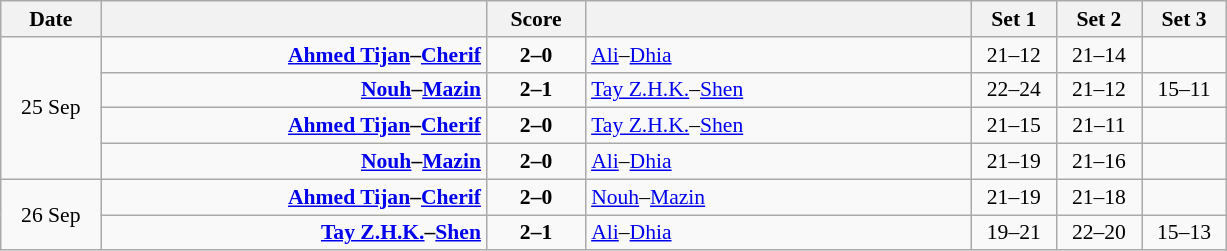<table class="wikitable" style="text-align: center; font-size:90% ">
<tr>
<th width="60">Date</th>
<th align="right" width="250"></th>
<th width="60">Score</th>
<th align="left" width="250"></th>
<th width="50">Set 1</th>
<th width="50">Set 2</th>
<th width="50">Set 3</th>
</tr>
<tr>
<td rowspan=4>25 Sep</td>
<td align=right><strong><a href='#'>Ahmed Tijan</a>–<a href='#'>Cherif</a> </strong></td>
<td align=center><strong>2–0</strong></td>
<td align=left> <a href='#'>Ali</a>–<a href='#'>Dhia</a></td>
<td>21–12</td>
<td>21–14</td>
<td></td>
</tr>
<tr>
<td align=right><strong><a href='#'>Nouh</a>–<a href='#'>Mazin</a> </strong></td>
<td align=center><strong>2–1</strong></td>
<td align=left> <a href='#'>Tay Z.H.K.</a>–<a href='#'>Shen</a></td>
<td>22–24</td>
<td>21–12</td>
<td>15–11</td>
</tr>
<tr>
<td align=right><strong><a href='#'>Ahmed Tijan</a>–<a href='#'>Cherif</a> </strong></td>
<td align=center><strong>2–0</strong></td>
<td align=left> <a href='#'>Tay Z.H.K.</a>–<a href='#'>Shen</a></td>
<td>21–15</td>
<td>21–11</td>
<td></td>
</tr>
<tr>
<td align=right><strong><a href='#'>Nouh</a>–<a href='#'>Mazin</a> </strong></td>
<td align=center><strong>2–0</strong></td>
<td align=left> <a href='#'>Ali</a>–<a href='#'>Dhia</a></td>
<td>21–19</td>
<td>21–16</td>
<td></td>
</tr>
<tr>
<td rowspan=2>26 Sep</td>
<td align=right><strong><a href='#'>Ahmed Tijan</a>–<a href='#'>Cherif</a> </strong></td>
<td align=center><strong>2–0</strong></td>
<td align=left> <a href='#'>Nouh</a>–<a href='#'>Mazin</a></td>
<td>21–19</td>
<td>21–18</td>
<td></td>
</tr>
<tr>
<td align=right><strong><a href='#'>Tay Z.H.K.</a>–<a href='#'>Shen</a> </strong></td>
<td align=center><strong>2–1</strong></td>
<td align=left> <a href='#'>Ali</a>–<a href='#'>Dhia</a></td>
<td>19–21</td>
<td>22–20</td>
<td>15–13</td>
</tr>
</table>
